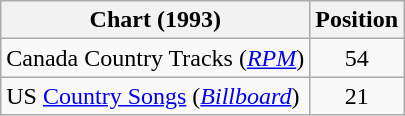<table class="wikitable sortable">
<tr>
<th scope="col">Chart (1993)</th>
<th scope="col">Position</th>
</tr>
<tr>
<td>Canada Country Tracks (<em><a href='#'>RPM</a></em>)</td>
<td align="center">54</td>
</tr>
<tr>
<td>US <a href='#'>Country Songs</a> (<em><a href='#'>Billboard</a></em>)</td>
<td align="center">21</td>
</tr>
</table>
